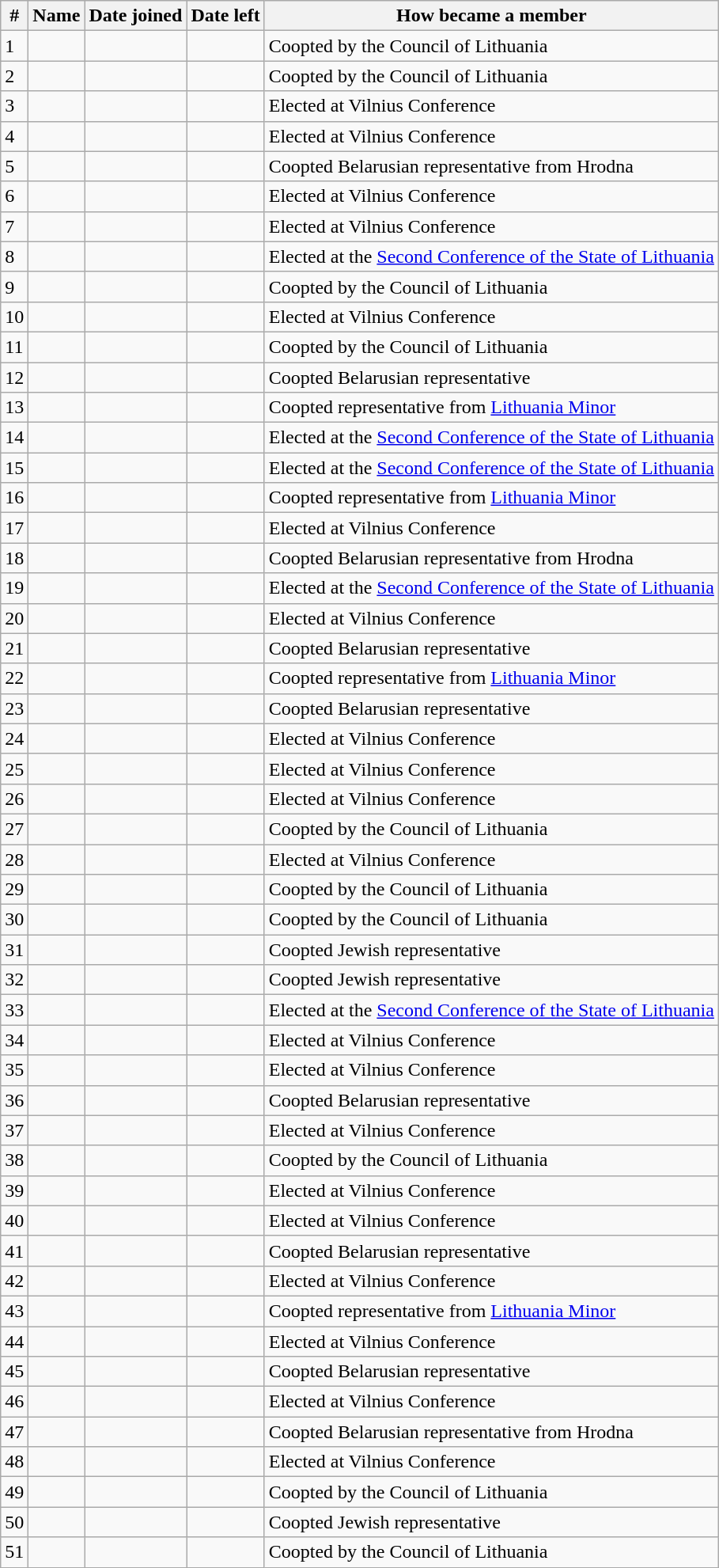<table class="wikitable sortable">
<tr>
<th>#</th>
<th>Name</th>
<th>Date joined</th>
<th>Date left</th>
<th>How became a member</th>
</tr>
<tr>
<td>1</td>
<td></td>
<td></td>
<td></td>
<td>Coopted by the Council of Lithuania</td>
</tr>
<tr>
<td>2</td>
<td></td>
<td></td>
<td></td>
<td>Coopted by the Council of Lithuania</td>
</tr>
<tr>
<td>3</td>
<td></td>
<td></td>
<td></td>
<td>Elected at Vilnius Conference</td>
</tr>
<tr>
<td>4</td>
<td></td>
<td></td>
<td></td>
<td>Elected at Vilnius Conference</td>
</tr>
<tr>
<td>5</td>
<td></td>
<td></td>
<td></td>
<td>Coopted Belarusian representative from Hrodna</td>
</tr>
<tr>
<td>6</td>
<td></td>
<td></td>
<td></td>
<td>Elected at Vilnius Conference</td>
</tr>
<tr>
<td>7</td>
<td></td>
<td></td>
<td></td>
<td>Elected at Vilnius Conference</td>
</tr>
<tr>
<td>8</td>
<td></td>
<td></td>
<td></td>
<td>Elected at the <a href='#'>Second Conference of the State of Lithuania</a></td>
</tr>
<tr>
<td>9</td>
<td></td>
<td></td>
<td></td>
<td>Coopted by the Council of Lithuania</td>
</tr>
<tr>
<td>10</td>
<td></td>
<td></td>
<td></td>
<td>Elected at Vilnius Conference</td>
</tr>
<tr>
<td>11</td>
<td></td>
<td></td>
<td></td>
<td>Coopted by the Council of Lithuania</td>
</tr>
<tr>
<td>12</td>
<td></td>
<td></td>
<td></td>
<td>Coopted Belarusian representative</td>
</tr>
<tr>
<td>13</td>
<td></td>
<td></td>
<td></td>
<td>Coopted representative from <a href='#'>Lithuania Minor</a></td>
</tr>
<tr>
<td>14</td>
<td></td>
<td></td>
<td></td>
<td>Elected at the <a href='#'>Second Conference of the State of Lithuania</a></td>
</tr>
<tr>
<td>15</td>
<td></td>
<td></td>
<td></td>
<td>Elected at the <a href='#'>Second Conference of the State of Lithuania</a></td>
</tr>
<tr>
<td>16</td>
<td></td>
<td></td>
<td></td>
<td>Coopted representative from <a href='#'>Lithuania Minor</a></td>
</tr>
<tr>
<td>17</td>
<td></td>
<td></td>
<td></td>
<td>Elected at Vilnius Conference</td>
</tr>
<tr>
<td>18</td>
<td></td>
<td></td>
<td></td>
<td>Coopted Belarusian representative from Hrodna</td>
</tr>
<tr>
<td>19</td>
<td></td>
<td></td>
<td></td>
<td>Elected at the <a href='#'>Second Conference of the State of Lithuania</a></td>
</tr>
<tr>
<td>20</td>
<td></td>
<td></td>
<td></td>
<td>Elected at Vilnius Conference</td>
</tr>
<tr>
<td>21</td>
<td></td>
<td></td>
<td></td>
<td>Coopted Belarusian representative</td>
</tr>
<tr>
<td>22</td>
<td></td>
<td></td>
<td></td>
<td>Coopted representative from <a href='#'>Lithuania Minor</a></td>
</tr>
<tr>
<td>23</td>
<td></td>
<td></td>
<td></td>
<td>Coopted Belarusian representative</td>
</tr>
<tr>
<td>24</td>
<td></td>
<td></td>
<td></td>
<td>Elected at Vilnius Conference</td>
</tr>
<tr>
<td>25</td>
<td></td>
<td></td>
<td></td>
<td>Elected at Vilnius Conference</td>
</tr>
<tr>
<td>26</td>
<td></td>
<td></td>
<td></td>
<td>Elected at Vilnius Conference</td>
</tr>
<tr>
<td>27</td>
<td></td>
<td></td>
<td></td>
<td>Coopted by the Council of Lithuania</td>
</tr>
<tr>
<td>28</td>
<td></td>
<td></td>
<td></td>
<td>Elected at Vilnius Conference</td>
</tr>
<tr>
<td>29</td>
<td></td>
<td></td>
<td></td>
<td>Coopted by the Council of Lithuania</td>
</tr>
<tr>
<td>30</td>
<td></td>
<td></td>
<td></td>
<td>Coopted by the Council of Lithuania</td>
</tr>
<tr>
<td>31</td>
<td></td>
<td></td>
<td></td>
<td>Coopted Jewish representative</td>
</tr>
<tr>
<td>32</td>
<td></td>
<td></td>
<td></td>
<td>Coopted Jewish representative</td>
</tr>
<tr>
<td>33</td>
<td></td>
<td></td>
<td></td>
<td>Elected at the <a href='#'>Second Conference of the State of Lithuania</a></td>
</tr>
<tr>
<td>34</td>
<td></td>
<td></td>
<td></td>
<td>Elected at Vilnius Conference</td>
</tr>
<tr>
<td>35</td>
<td></td>
<td></td>
<td></td>
<td>Elected at Vilnius Conference</td>
</tr>
<tr>
<td>36</td>
<td></td>
<td></td>
<td></td>
<td>Coopted Belarusian representative</td>
</tr>
<tr>
<td>37</td>
<td></td>
<td></td>
<td></td>
<td>Elected at Vilnius Conference</td>
</tr>
<tr>
<td>38</td>
<td></td>
<td></td>
<td></td>
<td>Coopted by the Council of Lithuania</td>
</tr>
<tr>
<td>39</td>
<td></td>
<td></td>
<td></td>
<td>Elected at Vilnius Conference</td>
</tr>
<tr>
<td>40</td>
<td></td>
<td></td>
<td></td>
<td>Elected at Vilnius Conference</td>
</tr>
<tr>
<td>41</td>
<td></td>
<td></td>
<td></td>
<td>Coopted Belarusian representative</td>
</tr>
<tr>
<td>42</td>
<td></td>
<td></td>
<td></td>
<td>Elected at Vilnius Conference</td>
</tr>
<tr>
<td>43</td>
<td></td>
<td></td>
<td></td>
<td>Coopted representative from <a href='#'>Lithuania Minor</a></td>
</tr>
<tr>
<td>44</td>
<td></td>
<td></td>
<td></td>
<td>Elected at Vilnius Conference</td>
</tr>
<tr>
<td>45</td>
<td></td>
<td></td>
<td></td>
<td>Coopted Belarusian representative</td>
</tr>
<tr>
<td>46</td>
<td></td>
<td></td>
<td></td>
<td>Elected at Vilnius Conference</td>
</tr>
<tr>
<td>47</td>
<td></td>
<td></td>
<td></td>
<td>Coopted Belarusian representative from Hrodna</td>
</tr>
<tr>
<td>48</td>
<td></td>
<td></td>
<td></td>
<td>Elected at Vilnius Conference</td>
</tr>
<tr>
<td>49</td>
<td></td>
<td></td>
<td></td>
<td>Coopted by the Council of Lithuania</td>
</tr>
<tr>
<td>50</td>
<td></td>
<td></td>
<td></td>
<td>Coopted Jewish representative</td>
</tr>
<tr>
<td>51</td>
<td></td>
<td></td>
<td></td>
<td>Coopted by the Council of Lithuania</td>
</tr>
</table>
